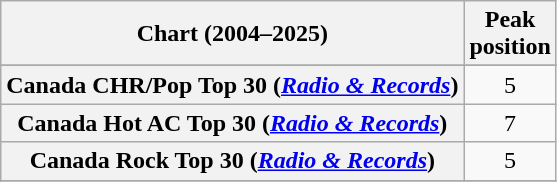<table class="wikitable sortable plainrowheaders" style="text-align:center">
<tr>
<th scope="col">Chart (2004–2025)</th>
<th scope="col">Peak<br>position</th>
</tr>
<tr>
</tr>
<tr>
</tr>
<tr>
<th scope="row">Canada CHR/Pop Top 30 (<em><a href='#'>Radio & Records</a></em>)</th>
<td>5</td>
</tr>
<tr>
<th scope="row">Canada Hot AC Top 30 (<em><a href='#'>Radio & Records</a></em>)</th>
<td>7</td>
</tr>
<tr>
<th scope="row">Canada Rock Top 30 (<em><a href='#'>Radio & Records</a></em>)</th>
<td>5</td>
</tr>
<tr>
</tr>
<tr>
</tr>
<tr>
</tr>
<tr>
</tr>
<tr>
</tr>
<tr>
</tr>
<tr>
</tr>
<tr>
</tr>
<tr>
</tr>
<tr>
</tr>
<tr>
</tr>
<tr>
</tr>
<tr>
</tr>
<tr>
</tr>
</table>
